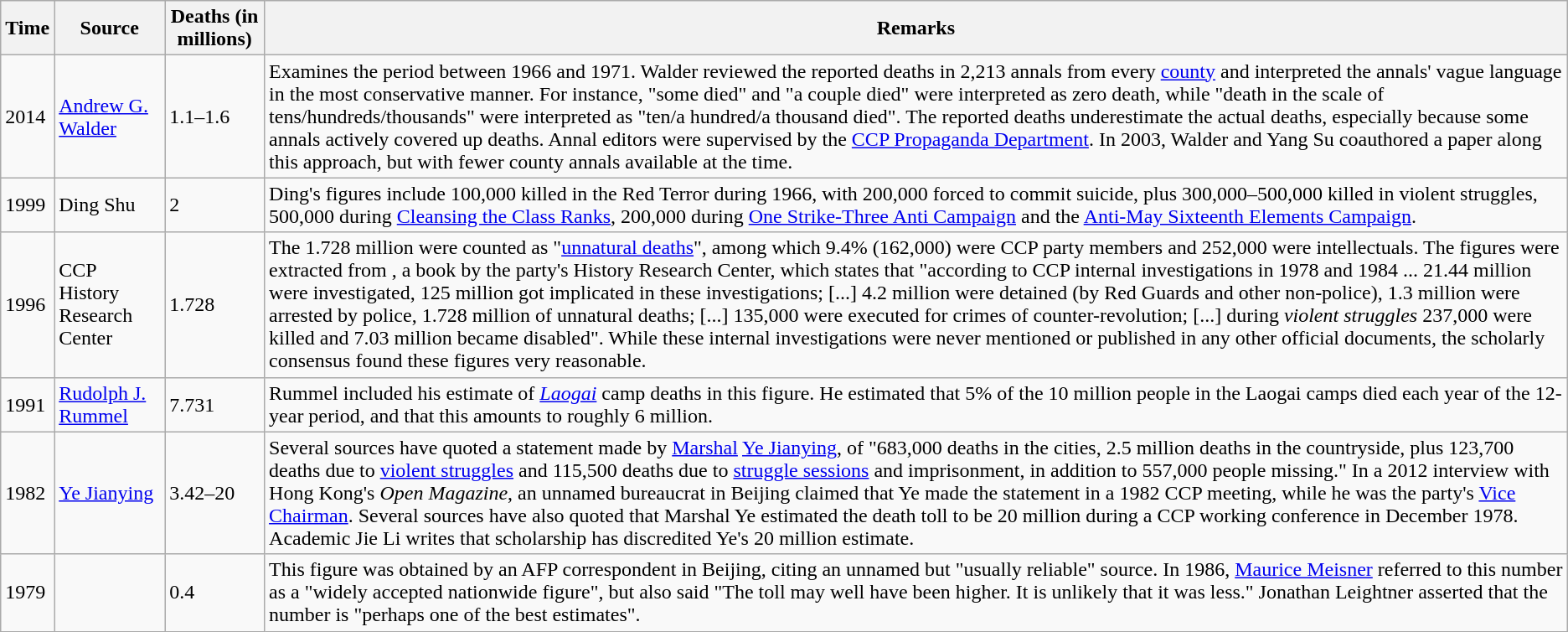<table class="wikitable sortable">
<tr>
<th>Time</th>
<th>Source</th>
<th>Deaths (in millions)</th>
<th>Remarks</th>
</tr>
<tr>
<td>2014</td>
<td><a href='#'>Andrew G. Walder</a></td>
<td>1.1–1.6</td>
<td>Examines the period between 1966 and 1971. Walder reviewed the reported deaths in 2,213 annals from every <a href='#'>county</a> and interpreted the annals' vague language in the most conservative manner. For instance, "some died" and "a couple died" were interpreted as zero death, while "death in the scale of tens/hundreds/thousands" were interpreted as "ten/a hundred/a thousand died". The reported deaths underestimate the actual deaths, especially because some annals actively covered up deaths. Annal editors  were supervised by the <a href='#'>CCP Propaganda Department</a>. In 2003, Walder and Yang Su coauthored a paper along this approach, but with fewer county annals available at the time.</td>
</tr>
<tr>
<td>1999</td>
<td>Ding Shu</td>
<td>2</td>
<td>Ding's figures include 100,000 killed in the Red Terror during 1966, with 200,000 forced to commit suicide, plus 300,000–500,000 killed in violent struggles, 500,000 during <a href='#'>Cleansing the Class Ranks</a>, 200,000 during <a href='#'>One Strike-Three Anti Campaign</a> and the <a href='#'>Anti-May Sixteenth Elements Campaign</a>.</td>
</tr>
<tr>
<td>1996</td>
<td>CCP History Research Center</td>
<td>1.728</td>
<td>The 1.728 million were counted as "<a href='#'>unnatural deaths</a>", among which 9.4% (162,000) were CCP party members and 252,000 were intellectuals. The figures were extracted from , a book by the party's History Research Center, which states that "according to CCP internal investigations in 1978 and 1984 ... 21.44 million were investigated, 125 million got implicated in these investigations; [...] 4.2 million were detained (by Red Guards and other non-police), 1.3 million were arrested by police, 1.728 million of unnatural deaths; [...] 135,000 were executed for crimes of counter-revolution; [...] during <em>violent struggles</em> 237,000 were killed and 7.03 million became disabled". While these internal investigations were never mentioned or published in any other official documents, the scholarly consensus found these figures very reasonable.</td>
</tr>
<tr>
<td>1991</td>
<td><a href='#'>Rudolph J. Rummel</a></td>
<td>7.731</td>
<td>Rummel included his estimate of <em><a href='#'>Laogai</a></em> camp deaths in this figure. He estimated that 5% of the 10 million people in the Laogai camps died each year of the 12-year period, and that this amounts to roughly 6 million.</td>
</tr>
<tr>
<td>1982</td>
<td><a href='#'>Ye Jianying</a></td>
<td>3.42–20</td>
<td>Several sources have quoted a statement made by <a href='#'>Marshal</a> <a href='#'>Ye Jianying</a>, of "683,000 deaths in the cities, 2.5 million deaths in the countryside, plus 123,700 deaths due to <a href='#'>violent struggles</a> and 115,500 deaths due to <a href='#'>struggle sessions</a> and imprisonment, in addition to 557,000 people missing." In a 2012 interview with Hong Kong's <em>Open Magazine</em>, an unnamed bureaucrat in Beijing claimed that Ye made the statement in a 1982 CCP meeting, while he was the party's <a href='#'>Vice Chairman</a>. Several sources have also quoted that Marshal Ye estimated the death toll to be 20 million during a CCP working conference in December 1978. Academic Jie Li writes that scholarship has discredited Ye's 20 million estimate.</td>
</tr>
<tr>
<td>1979</td>
<td></td>
<td>0.4</td>
<td>This figure was obtained by an AFP correspondent in Beijing, citing an unnamed but "usually reliable" source. In 1986, <a href='#'>Maurice Meisner</a> referred to this number as a "widely accepted nationwide figure", but also said "The toll may well have been higher. It is unlikely that it was less." Jonathan Leightner asserted that the number is "perhaps one of the best estimates".</td>
</tr>
</table>
